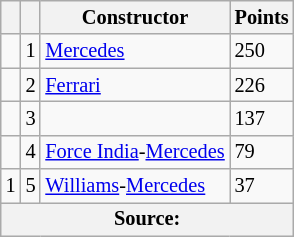<table class="wikitable" style="font-size: 85%;">
<tr>
<th></th>
<th></th>
<th>Constructor</th>
<th>Points</th>
</tr>
<tr>
<td align="left"></td>
<td align="center">1</td>
<td> <a href='#'>Mercedes</a></td>
<td align="left">250</td>
</tr>
<tr>
<td align="left"></td>
<td align="center">2</td>
<td> <a href='#'>Ferrari</a></td>
<td align="left">226</td>
</tr>
<tr>
<td align="left"></td>
<td align="center">3</td>
<td></td>
<td align="left">137</td>
</tr>
<tr>
<td align="left"></td>
<td align="center">4</td>
<td> <a href='#'>Force India</a>-<a href='#'>Mercedes</a></td>
<td align="left">79</td>
</tr>
<tr>
<td align="left"> 1</td>
<td align="center">5</td>
<td> <a href='#'>Williams</a>-<a href='#'>Mercedes</a></td>
<td align="left">37</td>
</tr>
<tr>
<th colspan=4>Source:</th>
</tr>
</table>
